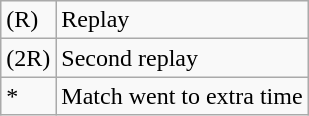<table class="wikitable" border="1">
<tr>
<td>(R)</td>
<td>Replay</td>
</tr>
<tr>
<td>(2R)</td>
<td>Second replay</td>
</tr>
<tr>
<td>*</td>
<td>Match went to extra time</td>
</tr>
</table>
